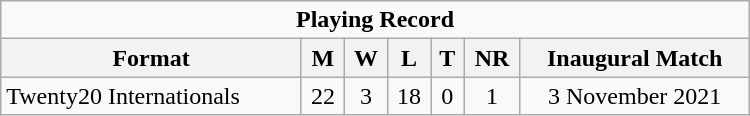<table class="wikitable" style="text-align: center; width: 500px;">
<tr>
<td colspan=7 align="center"><strong>Playing Record</strong></td>
</tr>
<tr>
<th>Format</th>
<th>M</th>
<th>W</th>
<th>L</th>
<th>T</th>
<th>NR</th>
<th>Inaugural Match</th>
</tr>
<tr>
<td align="left">Twenty20 Internationals</td>
<td>22</td>
<td>3</td>
<td>18</td>
<td>0</td>
<td>1</td>
<td>3 November 2021</td>
</tr>
</table>
